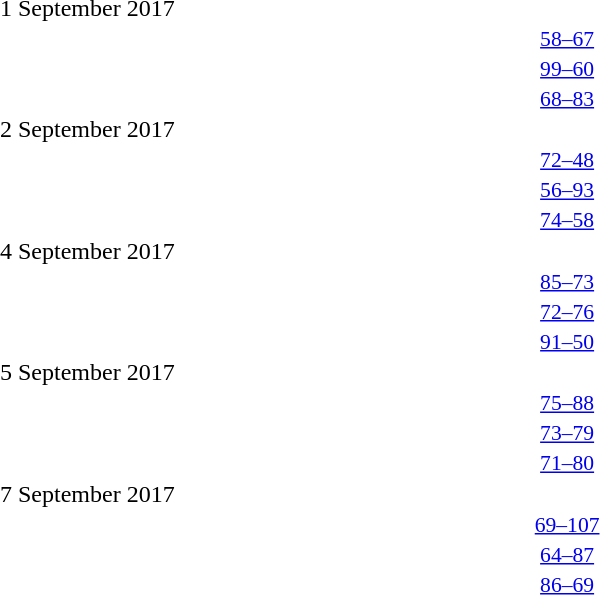<table style="width:100%;" cellspacing="1">
<tr>
<th width=25%></th>
<th width=2%></th>
<th width=6%></th>
<th width=2%></th>
<th width=25%></th>
</tr>
<tr>
<td>1 September 2017</td>
</tr>
<tr style=font-size:90%>
<td align=right></td>
<td></td>
<td align=center><a href='#'>58–67</a></td>
<td></td>
<td></td>
<td></td>
</tr>
<tr style=font-size:90%>
<td align=right></td>
<td></td>
<td align=center><a href='#'>99–60</a></td>
<td></td>
<td></td>
<td></td>
</tr>
<tr style=font-size:90%>
<td align=right></td>
<td></td>
<td align=center><a href='#'>68–83</a></td>
<td></td>
<td></td>
<td></td>
</tr>
<tr>
<td>2 September 2017</td>
</tr>
<tr style=font-size:90%>
<td align=right></td>
<td></td>
<td align=center><a href='#'>72–48</a></td>
<td></td>
<td></td>
<td></td>
</tr>
<tr style=font-size:90%>
<td align=right></td>
<td></td>
<td align=center><a href='#'>56–93</a></td>
<td></td>
<td></td>
<td></td>
</tr>
<tr style=font-size:90%>
<td align=right></td>
<td></td>
<td align=center><a href='#'>74–58</a></td>
<td></td>
<td></td>
<td></td>
</tr>
<tr>
<td>4 September 2017</td>
</tr>
<tr style=font-size:90%>
<td align=right></td>
<td></td>
<td align=center><a href='#'>85–73</a></td>
<td></td>
<td></td>
<td></td>
</tr>
<tr style=font-size:90%>
<td align=right></td>
<td></td>
<td align=center><a href='#'>72–76</a></td>
<td></td>
<td></td>
<td></td>
</tr>
<tr style=font-size:90%>
<td align=right></td>
<td></td>
<td align=center><a href='#'>91–50</a></td>
<td></td>
<td></td>
<td></td>
</tr>
<tr>
<td>5 September 2017</td>
</tr>
<tr style=font-size:90%>
<td align=right></td>
<td></td>
<td align=center><a href='#'>75–88</a></td>
<td></td>
<td></td>
<td></td>
</tr>
<tr style=font-size:90%>
<td align=right></td>
<td></td>
<td align=center><a href='#'>73–79</a></td>
<td></td>
<td></td>
<td></td>
</tr>
<tr style=font-size:90%>
<td align=right></td>
<td></td>
<td align=center><a href='#'>71–80</a></td>
<td></td>
<td></td>
<td></td>
</tr>
<tr>
<td>7 September 2017</td>
</tr>
<tr style=font-size:90%>
<td align=right></td>
<td></td>
<td align=center><a href='#'>69–107</a></td>
<td></td>
<td></td>
<td></td>
</tr>
<tr style=font-size:90%>
<td align=right></td>
<td></td>
<td align=center><a href='#'>64–87</a></td>
<td></td>
<td></td>
<td></td>
</tr>
<tr style=font-size:90%>
<td align=right></td>
<td></td>
<td align=center><a href='#'>86–69</a></td>
<td></td>
<td></td>
<td></td>
</tr>
</table>
